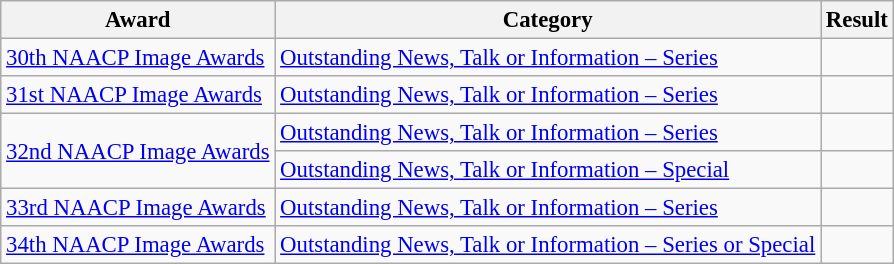<table class="wikitable" style="font-size: 95%;">
<tr>
<th>Award</th>
<th>Category</th>
<th>Result</th>
</tr>
<tr>
<td><a href='#'>30th NAACP Image Awards</a></td>
<td><a href='#'>Outstanding News, Talk or Information – Series</a></td>
<td></td>
</tr>
<tr>
<td><a href='#'>31st NAACP Image Awards</a></td>
<td><a href='#'>Outstanding News, Talk or Information – Series</a></td>
<td></td>
</tr>
<tr>
<td rowspan="2"><a href='#'>32nd NAACP Image Awards</a></td>
<td><a href='#'>Outstanding News, Talk or Information – Series</a></td>
<td></td>
</tr>
<tr>
<td><a href='#'>Outstanding News, Talk or Information – Special</a></td>
<td></td>
</tr>
<tr>
<td><a href='#'>33rd NAACP Image Awards</a></td>
<td><a href='#'>Outstanding News, Talk or Information – Series</a></td>
<td></td>
</tr>
<tr>
<td><a href='#'>34th NAACP Image Awards</a></td>
<td><a href='#'>Outstanding News, Talk or Information – Series  or Special</a></td>
<td></td>
</tr>
</table>
